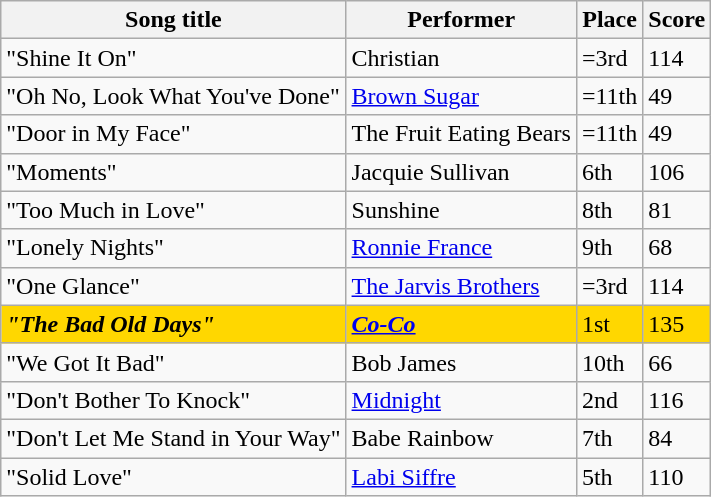<table class="sortable wikitable">
<tr>
<th>Song title</th>
<th>Performer</th>
<th>Place</th>
<th>Score</th>
</tr>
<tr>
<td>"Shine It On"</td>
<td>Christian</td>
<td>=3rd</td>
<td>114</td>
</tr>
<tr>
<td>"Oh No, Look What You've Done"</td>
<td><a href='#'>Brown Sugar</a></td>
<td>=11th</td>
<td>49</td>
</tr>
<tr>
<td>"Door in My Face"</td>
<td>The Fruit Eating Bears</td>
<td>=11th</td>
<td>49</td>
</tr>
<tr>
<td>"Moments"</td>
<td>Jacquie Sullivan</td>
<td>6th</td>
<td>106</td>
</tr>
<tr>
<td>"Too Much in Love"</td>
<td>Sunshine</td>
<td>8th</td>
<td>81</td>
</tr>
<tr>
<td>"Lonely Nights"</td>
<td><a href='#'>Ronnie France</a></td>
<td>9th</td>
<td>68</td>
</tr>
<tr>
<td>"One Glance"</td>
<td><a href='#'>The Jarvis Brothers</a></td>
<td>=3rd</td>
<td>114</td>
</tr>
<tr style="background:gold;">
<td><strong><em>"The Bad Old Days"</em></strong></td>
<td><strong><em><a href='#'>Co-Co</a></em></strong></td>
<td>1st</td>
<td>135</td>
</tr>
<tr>
<td>"We Got It Bad"</td>
<td>Bob James</td>
<td>10th</td>
<td>66</td>
</tr>
<tr>
<td>"Don't Bother To Knock"</td>
<td><a href='#'>Midnight</a></td>
<td>2nd</td>
<td>116</td>
</tr>
<tr>
<td>"Don't Let Me Stand in Your Way"</td>
<td>Babe Rainbow</td>
<td>7th</td>
<td>84</td>
</tr>
<tr>
<td>"Solid Love"</td>
<td><a href='#'>Labi Siffre</a></td>
<td>5th</td>
<td>110</td>
</tr>
</table>
